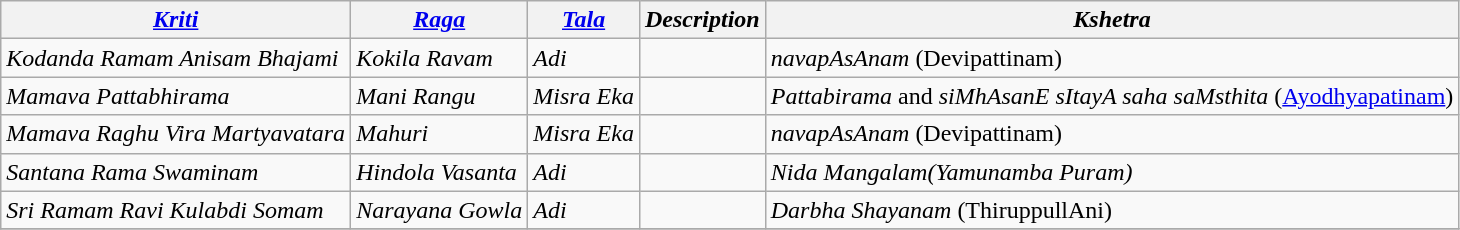<table class="wikitable">
<tr>
<th><em><a href='#'>Kriti</a></em></th>
<th><em><a href='#'>Raga</a></em></th>
<th><em><a href='#'>Tala</a></em></th>
<th><em>Description</em></th>
<th><em>Kshetra</em></th>
</tr>
<tr>
<td><em>Kodanda Ramam Anisam Bhajami</em></td>
<td><em>Kokila Ravam</em></td>
<td><em>Adi</em></td>
<td></td>
<td><em>navapAsAnam</em> (Devipattinam)</td>
</tr>
<tr>
<td><em>Mamava Pattabhirama</em></td>
<td><em>Mani Rangu</em></td>
<td><em>Misra Eka</em></td>
<td></td>
<td><em>Pattabirama</em> and <em>siMhAsanE sItayA saha saMsthita</em> (<a href='#'>Ayodhyapatinam</a>)</td>
</tr>
<tr>
<td><em>Mamava Raghu Vira Martyavatara</em></td>
<td><em>Mahuri</em></td>
<td><em>Misra Eka</em></td>
<td></td>
<td><em>navapAsAnam</em> (Devipattinam)</td>
</tr>
<tr>
<td><em>Santana Rama Swaminam</em></td>
<td><em>Hindola Vasanta</em></td>
<td><em>Adi</em></td>
<td></td>
<td><em>Nida Mangalam(Yamunamba Puram)</em></td>
</tr>
<tr>
<td><em>Sri Ramam Ravi Kulabdi Somam</em></td>
<td><em>Narayana Gowla</em></td>
<td><em>Adi</em></td>
<td></td>
<td><em>Darbha Shayanam</em> (ThiruppullAni)</td>
</tr>
<tr>
</tr>
</table>
